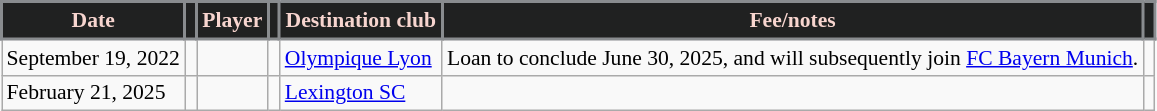<table class="wikitable sortable" style="font-size:90%;">
<tr>
<th style="background:#202121; color:#F7D5CF; border:2px solid #898C8F;" scope="col" data-sort-type="date">Date</th>
<th style="background:#202121; color:#F7D5CF; border:2px solid #898C8F;" scope="col"></th>
<th style="background:#202121; color:#F7D5CF; border:2px solid #898C8F;" scope="col">Player</th>
<th style="background:#202121; color:#F7D5CF; border:2px solid #898C8F;" scope="col"></th>
<th style="background:#202121; color:#F7D5CF; border:2px solid #898C8F;" scope="col">Destination club</th>
<th style="background:#202121; color:#F7D5CF; border:2px solid #898C8F;" scope="col">Fee/notes</th>
<th style="background:#202121; color:#F7D5CF; border:2px solid #898C8F;" scope="col"></th>
</tr>
<tr>
<td>September 19, 2022</td>
<td></td>
<td></td>
<td></td>
<td> <a href='#'>Olympique Lyon</a></td>
<td>Loan to conclude June 30, 2025, and will subsequently join <a href='#'>FC Bayern Munich</a>.</td>
<td></td>
</tr>
<tr>
<td>February 21, 2025</td>
<td></td>
<td></td>
<td></td>
<td> <a href='#'>Lexington SC</a></td>
<td></td>
<td></td>
</tr>
</table>
